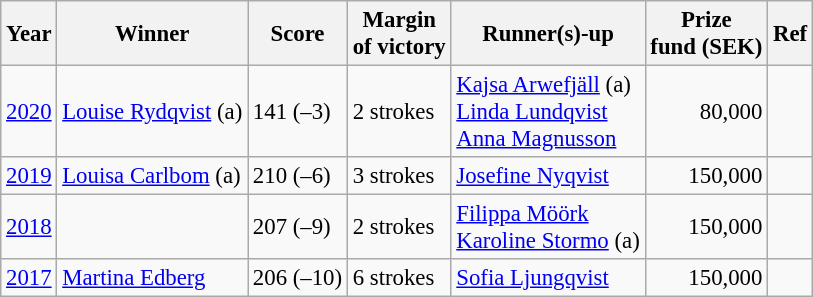<table class=wikitable style="font-size:95%">
<tr>
<th>Year</th>
<th>Winner</th>
<th>Score</th>
<th>Margin<br>of victory</th>
<th>Runner(s)-up</th>
<th>Prize<br>fund (SEK)</th>
<th>Ref</th>
</tr>
<tr>
<td><a href='#'>2020</a></td>
<td> <a href='#'>Louise Rydqvist</a> (a)</td>
<td>141 (–3)</td>
<td>2 strokes</td>
<td> <a href='#'>Kajsa Arwefjäll</a> (a)<br> <a href='#'>Linda Lundqvist</a><br> <a href='#'>Anna Magnusson</a></td>
<td align=right>80,000</td>
<td></td>
</tr>
<tr>
<td><a href='#'>2019</a></td>
<td> <a href='#'>Louisa Carlbom</a> (a)</td>
<td>210 (–6)</td>
<td>3 strokes</td>
<td> <a href='#'>Josefine Nyqvist</a></td>
<td align=right>150,000</td>
<td></td>
</tr>
<tr>
<td><a href='#'>2018</a></td>
<td> </td>
<td>207 (–9)</td>
<td>2 strokes</td>
<td> <a href='#'>Filippa Möörk</a><br> <a href='#'>Karoline Stormo</a> (a)</td>
<td align=right>150,000</td>
<td></td>
</tr>
<tr>
<td><a href='#'>2017</a></td>
<td> <a href='#'>Martina Edberg</a></td>
<td>206 (–10)</td>
<td>6 strokes</td>
<td> <a href='#'>Sofia Ljungqvist</a></td>
<td align=right>150,000</td>
<td></td>
</tr>
</table>
